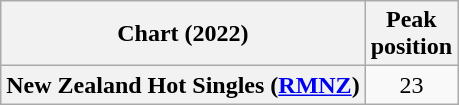<table class="wikitable sortable plainrowheaders" style="text-align:center;">
<tr>
<th scope="col">Chart (2022)</th>
<th scope="col">Peak<br>position</th>
</tr>
<tr>
<th scope="row">New Zealand Hot Singles (<a href='#'>RMNZ</a>) </th>
<td>23</td>
</tr>
</table>
